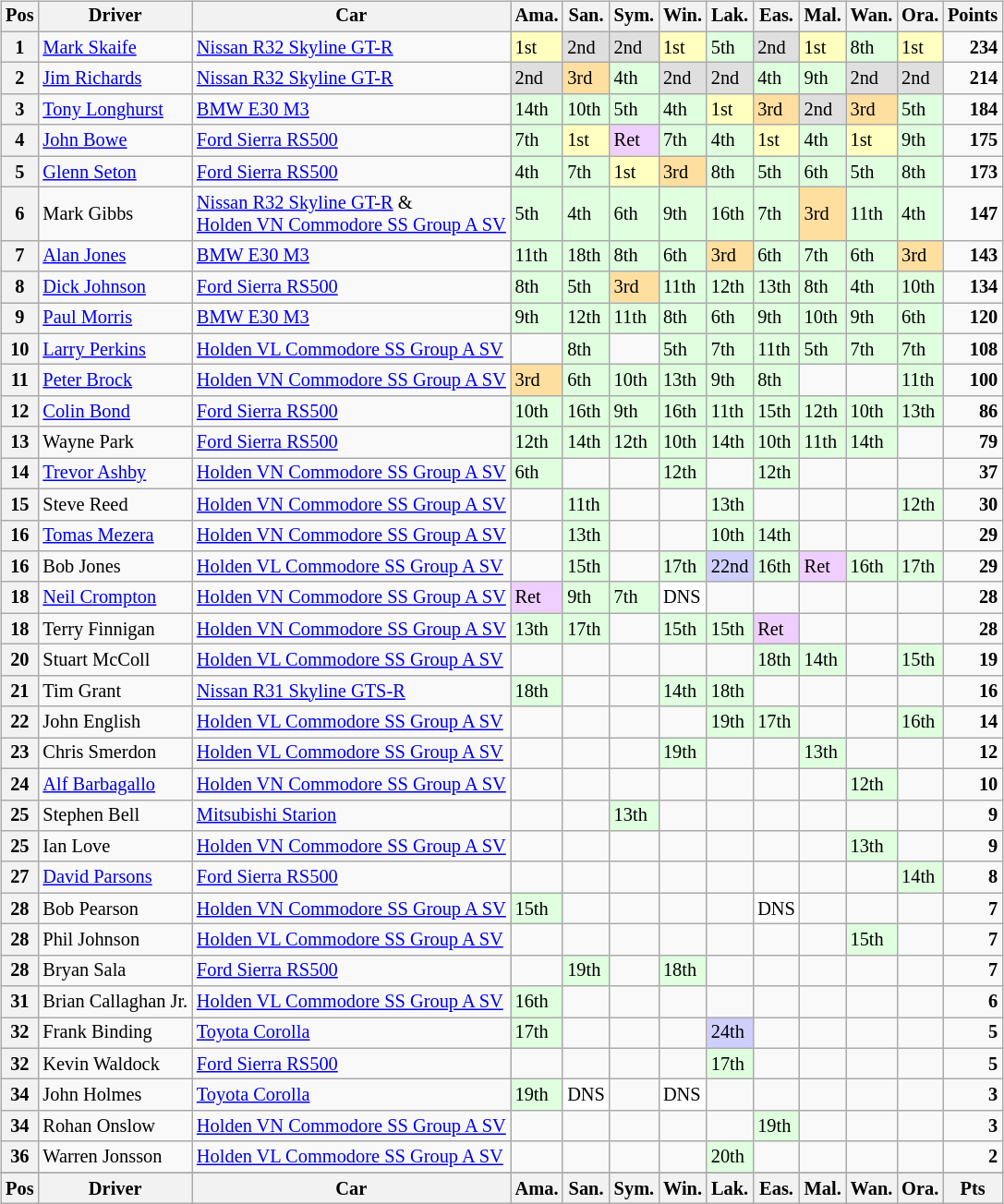<table>
<tr>
<td><br><table class="wikitable" style="font-size: 85%">
<tr>
<th valign="middle">Pos</th>
<th valign="middle">Driver</th>
<th valign="middle">Car</th>
<th width="2%">Ama.</th>
<th width="2%">San.</th>
<th width="2%">Sym.</th>
<th width="2%">Win.</th>
<th width="2%">Lak.</th>
<th width="2%">Eas.</th>
<th width="2%">Mal.</th>
<th width="2%">Wan.</th>
<th width="2%">Ora.</th>
<th valign="middle">Points</th>
</tr>
<tr>
<th>1</th>
<td><a href='#'>Mark Skaife</a></td>
<td><a href='#'>Nissan R32 Skyline GT-R</a></td>
<td style="background:#ffffbf;">1st</td>
<td style="background:#dfdfdf;">2nd</td>
<td style="background:#dfdfdf;">2nd</td>
<td style="background:#ffffbf;">1st</td>
<td style="background:#dfffdf;">5th</td>
<td style="background:#dfdfdf;">2nd</td>
<td style="background:#ffffbf;">1st</td>
<td style="background:#dfffdf;">8th</td>
<td style="background:#ffffbf;">1st</td>
<td align="right"><strong>234</strong></td>
</tr>
<tr>
<th>2</th>
<td><a href='#'>Jim Richards</a></td>
<td><a href='#'>Nissan R32 Skyline GT-R</a></td>
<td style="background:#dfdfdf;">2nd</td>
<td style="background:#ffdf9f;">3rd</td>
<td style="background:#dfffdf;">4th</td>
<td style="background:#dfdfdf;">2nd</td>
<td style="background:#dfdfdf;">2nd</td>
<td style="background:#dfffdf;">4th</td>
<td style="background:#dfffdf;">9th</td>
<td style="background:#dfdfdf;">2nd</td>
<td style="background:#dfdfdf;">2nd</td>
<td align="right"><strong>214</strong></td>
</tr>
<tr>
<th>3</th>
<td><a href='#'>Tony Longhurst</a></td>
<td><a href='#'>BMW E30 M3</a></td>
<td style="background:#dfffdf;">14th</td>
<td style="background:#dfffdf;">10th</td>
<td style="background:#dfffdf;">5th</td>
<td style="background:#dfffdf;">4th</td>
<td style="background:#ffffbf;">1st</td>
<td style="background:#ffdf9f;">3rd</td>
<td style="background:#dfdfdf;">2nd</td>
<td style="background:#ffdf9f;">3rd</td>
<td style="background:#dfffdf;">5th</td>
<td align="right"><strong>184</strong></td>
</tr>
<tr>
<th>4</th>
<td><a href='#'>John Bowe</a></td>
<td><a href='#'>Ford Sierra RS500</a></td>
<td style="background:#dfffdf;">7th</td>
<td style="background:#ffffbf;">1st</td>
<td style="background:#efcfff;">Ret</td>
<td style="background:#dfffdf;">7th</td>
<td style="background:#dfffdf;">4th</td>
<td style="background:#ffffbf;">1st</td>
<td style="background:#dfffdf;">4th</td>
<td style="background:#ffffbf;">1st</td>
<td style="background:#dfffdf;">9th</td>
<td align="right"><strong>175</strong></td>
</tr>
<tr>
<th>5</th>
<td><a href='#'>Glenn Seton</a></td>
<td><a href='#'>Ford Sierra RS500</a></td>
<td style="background:#dfffdf;">4th</td>
<td style="background:#dfffdf;">7th</td>
<td style="background:#ffffbf;">1st</td>
<td style="background:#ffdf9f;">3rd</td>
<td style="background:#dfffdf;">8th</td>
<td style="background:#dfffdf;">5th</td>
<td style="background:#dfffdf;">6th</td>
<td style="background:#dfffdf;">5th</td>
<td style="background:#dfffdf;">8th</td>
<td align="right"><strong>173</strong></td>
</tr>
<tr>
<th>6</th>
<td>Mark Gibbs</td>
<td><a href='#'>Nissan R32 Skyline GT-R</a> & <br> <a href='#'>Holden VN Commodore SS Group A SV</a></td>
<td style="background:#dfffdf;">5th</td>
<td style="background:#dfffdf;">4th</td>
<td style="background:#dfffdf;">6th</td>
<td style="background:#dfffdf;">9th</td>
<td style="background:#dfffdf;">16th</td>
<td style="background:#dfffdf;">7th</td>
<td style="background:#ffdf9f;">3rd</td>
<td style="background:#dfffdf;">11th</td>
<td style="background:#dfffdf;">4th</td>
<td align="right"><strong>147</strong></td>
</tr>
<tr>
<th>7</th>
<td><a href='#'>Alan Jones</a></td>
<td><a href='#'>BMW E30 M3</a></td>
<td style="background:#dfffdf;">11th</td>
<td style="background:#dfffdf;">18th</td>
<td style="background:#dfffdf;">8th</td>
<td style="background:#dfffdf;">6th</td>
<td style="background:#ffdf9f;">3rd</td>
<td style="background:#dfffdf;">6th</td>
<td style="background:#dfffdf;">7th</td>
<td style="background:#dfffdf;">6th</td>
<td style="background:#ffdf9f;">3rd</td>
<td align="right"><strong>143</strong></td>
</tr>
<tr>
<th>8</th>
<td><a href='#'>Dick Johnson</a></td>
<td><a href='#'>Ford Sierra RS500</a></td>
<td style="background:#dfffdf;">8th</td>
<td style="background:#dfffdf;">5th</td>
<td style="background:#ffdf9f;">3rd</td>
<td style="background:#dfffdf;">11th</td>
<td style="background:#dfffdf;">12th</td>
<td style="background:#dfffdf;">13th</td>
<td style="background:#dfffdf;">8th</td>
<td style="background:#dfffdf;">4th</td>
<td style="background:#dfffdf;">10th</td>
<td align="right"><strong>134</strong></td>
</tr>
<tr>
<th>9</th>
<td><a href='#'>Paul Morris</a></td>
<td><a href='#'>BMW E30 M3</a></td>
<td style="background:#dfffdf;">9th</td>
<td style="background:#dfffdf;">12th</td>
<td style="background:#dfffdf;">11th</td>
<td style="background:#dfffdf;">8th</td>
<td style="background:#dfffdf;">6th</td>
<td style="background:#dfffdf;">9th</td>
<td style="background:#dfffdf;">10th</td>
<td style="background:#dfffdf;">9th</td>
<td style="background:#dfffdf;">6th</td>
<td align="right"><strong>120</strong></td>
</tr>
<tr>
<th>10</th>
<td><a href='#'>Larry Perkins</a></td>
<td><a href='#'>Holden VL Commodore SS Group A SV</a></td>
<td></td>
<td style="background:#dfffdf;">8th</td>
<td></td>
<td style="background:#dfffdf;">5th</td>
<td style="background:#dfffdf;">7th</td>
<td style="background:#dfffdf;">11th</td>
<td style="background:#dfffdf;">5th</td>
<td style="background:#dfffdf;">7th</td>
<td style="background:#dfffdf;">7th</td>
<td align="right"><strong>108</strong></td>
</tr>
<tr>
<th>11</th>
<td><a href='#'>Peter Brock</a></td>
<td><a href='#'>Holden VN Commodore SS Group A SV</a></td>
<td style="background:#ffdf9f;">3rd</td>
<td style="background:#dfffdf;">6th</td>
<td style="background:#dfffdf;">10th</td>
<td style="background:#dfffdf;">13th</td>
<td style="background:#dfffdf;">9th</td>
<td style="background:#dfffdf;">8th</td>
<td></td>
<td></td>
<td style="background:#dfffdf;">11th</td>
<td align="right"><strong>100</strong></td>
</tr>
<tr>
<th>12</th>
<td><a href='#'>Colin Bond</a></td>
<td><a href='#'>Ford Sierra RS500</a></td>
<td style="background:#dfffdf;">10th</td>
<td style="background:#dfffdf;">16th</td>
<td style="background:#dfffdf;">9th</td>
<td style="background:#dfffdf;">16th</td>
<td style="background:#dfffdf;">11th</td>
<td style="background:#dfffdf;">15th</td>
<td style="background:#dfffdf;">12th</td>
<td style="background:#dfffdf;">10th</td>
<td style="background:#dfffdf;">13th</td>
<td align="right"><strong>86</strong></td>
</tr>
<tr>
<th>13</th>
<td>Wayne Park</td>
<td><a href='#'>Ford Sierra RS500</a></td>
<td style="background:#dfffdf;">12th</td>
<td style="background:#dfffdf;">14th</td>
<td style="background:#dfffdf;">12th</td>
<td style="background:#dfffdf;">10th</td>
<td style="background:#dfffdf;">14th</td>
<td style="background:#dfffdf;">10th</td>
<td style="background:#dfffdf;">11th</td>
<td style="background:#dfffdf;">14th</td>
<td></td>
<td align="right"><strong>79</strong></td>
</tr>
<tr>
<th>14</th>
<td><a href='#'>Trevor Ashby</a></td>
<td><a href='#'>Holden VN Commodore SS Group A SV</a></td>
<td style="background:#dfffdf;">6th</td>
<td></td>
<td></td>
<td style="background:#dfffdf;">12th</td>
<td></td>
<td style="background:#dfffdf;">12th</td>
<td></td>
<td></td>
<td></td>
<td align="right"><strong>37</strong></td>
</tr>
<tr>
<th>15</th>
<td>Steve Reed</td>
<td><a href='#'>Holden VN Commodore SS Group A SV</a></td>
<td></td>
<td style="background:#dfffdf;">11th</td>
<td></td>
<td></td>
<td style="background:#dfffdf;">13th</td>
<td></td>
<td></td>
<td></td>
<td style="background:#dfffdf;">12th</td>
<td align="right"><strong>30</strong></td>
</tr>
<tr>
<th>16</th>
<td><a href='#'>Tomas Mezera</a></td>
<td><a href='#'>Holden VN Commodore SS Group A SV</a></td>
<td></td>
<td style="background:#dfffdf;">13th</td>
<td></td>
<td></td>
<td style="background:#dfffdf;">10th</td>
<td style="background:#dfffdf;">14th</td>
<td></td>
<td></td>
<td></td>
<td align="right"><strong>29</strong></td>
</tr>
<tr>
<th>16</th>
<td>Bob Jones</td>
<td><a href='#'>Holden VL Commodore SS Group A SV</a></td>
<td></td>
<td style="background:#dfffdf;">15th</td>
<td></td>
<td style="background:#dfffdf;">17th</td>
<td style="background:#cfcfff;">22nd</td>
<td style="background:#dfffdf;">16th</td>
<td style="background:#efcfff;">Ret</td>
<td style="background:#dfffdf;">16th</td>
<td style="background:#dfffdf;">17th</td>
<td align="right"><strong>29</strong></td>
</tr>
<tr>
<th>18</th>
<td><a href='#'>Neil Crompton</a></td>
<td><a href='#'>Holden VN Commodore SS Group A SV</a></td>
<td style="background:#efcfff;">Ret</td>
<td style="background:#dfffdf;">9th</td>
<td style="background:#dfffdf;">7th</td>
<td style="background:#ffffff;">DNS</td>
<td></td>
<td></td>
<td></td>
<td></td>
<td></td>
<td align="right"><strong>28</strong></td>
</tr>
<tr>
<th>18</th>
<td>Terry Finnigan</td>
<td><a href='#'>Holden VN Commodore SS Group A SV</a></td>
<td style="background:#dfffdf;">13th</td>
<td style="background:#dfffdf;">17th</td>
<td></td>
<td style="background:#dfffdf;">15th</td>
<td style="background:#dfffdf;">15th</td>
<td style="background:#efcfff;">Ret</td>
<td></td>
<td></td>
<td></td>
<td align="right"><strong>28</strong></td>
</tr>
<tr>
<th>20</th>
<td>Stuart McColl</td>
<td><a href='#'>Holden VL Commodore SS Group A SV</a></td>
<td></td>
<td></td>
<td></td>
<td></td>
<td></td>
<td style="background:#dfffdf;">18th</td>
<td style="background:#dfffdf;">14th</td>
<td></td>
<td style="background:#dfffdf;">15th</td>
<td align="right"><strong>19</strong></td>
</tr>
<tr>
<th>21</th>
<td>Tim Grant</td>
<td><a href='#'>Nissan R31 Skyline GTS-R</a></td>
<td style="background:#dfffdf;">18th</td>
<td></td>
<td></td>
<td style="background:#dfffdf;">14th</td>
<td style="background:#dfffdf;">18th</td>
<td></td>
<td></td>
<td></td>
<td></td>
<td align="right"><strong>16</strong></td>
</tr>
<tr>
<th>22</th>
<td>John English</td>
<td><a href='#'>Holden VL Commodore SS Group A SV</a></td>
<td></td>
<td></td>
<td></td>
<td></td>
<td style="background:#dfffdf;">19th</td>
<td style="background:#dfffdf;">17th</td>
<td></td>
<td></td>
<td style="background:#dfffdf;">16th</td>
<td align="right"><strong>14</strong></td>
</tr>
<tr>
<th>23</th>
<td>Chris Smerdon</td>
<td><a href='#'>Holden VL Commodore SS Group A SV</a></td>
<td></td>
<td></td>
<td></td>
<td style="background:#dfffdf;">19th</td>
<td></td>
<td></td>
<td style="background:#dfffdf;">13th</td>
<td></td>
<td></td>
<td align="right"><strong>12</strong></td>
</tr>
<tr>
<th>24</th>
<td><a href='#'>Alf Barbagallo</a></td>
<td><a href='#'>Holden VN Commodore SS Group A SV</a></td>
<td></td>
<td></td>
<td></td>
<td></td>
<td></td>
<td></td>
<td></td>
<td style="background:#dfffdf;">12th</td>
<td></td>
<td align="right"><strong>10</strong></td>
</tr>
<tr>
<th>25</th>
<td>Stephen Bell</td>
<td><a href='#'>Mitsubishi Starion</a></td>
<td></td>
<td></td>
<td style="background:#dfffdf;">13th</td>
<td></td>
<td></td>
<td></td>
<td></td>
<td></td>
<td></td>
<td align="right"><strong>9</strong></td>
</tr>
<tr>
<th>25</th>
<td>Ian Love</td>
<td><a href='#'>Holden VN Commodore SS Group A SV</a></td>
<td></td>
<td></td>
<td></td>
<td></td>
<td></td>
<td></td>
<td></td>
<td style="background:#dfffdf;">13th</td>
<td></td>
<td align="right"><strong>9</strong></td>
</tr>
<tr>
<th>27</th>
<td><a href='#'>David Parsons</a></td>
<td><a href='#'>Ford Sierra RS500</a></td>
<td></td>
<td></td>
<td></td>
<td></td>
<td></td>
<td></td>
<td></td>
<td></td>
<td style="background:#dfffdf;">14th</td>
<td align="right"><strong>8</strong></td>
</tr>
<tr>
<th>28</th>
<td>Bob Pearson</td>
<td><a href='#'>Holden VN Commodore SS Group A SV</a></td>
<td style="background:#dfffdf;">15th</td>
<td></td>
<td></td>
<td></td>
<td></td>
<td style="background:#ffffff;">DNS</td>
<td></td>
<td></td>
<td></td>
<td align="right"><strong>7</strong></td>
</tr>
<tr>
<th>28</th>
<td>Phil Johnson</td>
<td><a href='#'>Holden VL Commodore SS Group A SV</a></td>
<td></td>
<td></td>
<td></td>
<td></td>
<td></td>
<td></td>
<td></td>
<td style="background:#dfffdf;">15th</td>
<td></td>
<td align="right"><strong>7</strong></td>
</tr>
<tr>
<th>28</th>
<td>Bryan Sala</td>
<td><a href='#'>Ford Sierra RS500</a></td>
<td></td>
<td style="background:#dfffdf;">19th</td>
<td></td>
<td style="background:#dfffdf;">18th</td>
<td></td>
<td></td>
<td></td>
<td></td>
<td></td>
<td align="right"><strong>7</strong></td>
</tr>
<tr>
<th>31</th>
<td>Brian Callaghan Jr.</td>
<td><a href='#'>Holden VL Commodore SS Group A SV</a></td>
<td style="background:#dfffdf;">16th</td>
<td></td>
<td></td>
<td></td>
<td></td>
<td></td>
<td></td>
<td></td>
<td></td>
<td align="right"><strong>6</strong></td>
</tr>
<tr>
<th>32</th>
<td>Frank Binding</td>
<td><a href='#'>Toyota Corolla</a></td>
<td style="background:#dfffdf;">17th</td>
<td></td>
<td></td>
<td></td>
<td style="background:#cfcfff;">24th</td>
<td></td>
<td></td>
<td></td>
<td></td>
<td align="right"><strong>5</strong></td>
</tr>
<tr>
<th>32</th>
<td>Kevin Waldock</td>
<td><a href='#'>Ford Sierra RS500</a></td>
<td></td>
<td></td>
<td></td>
<td></td>
<td style="background:#dfffdf;">17th</td>
<td></td>
<td></td>
<td></td>
<td></td>
<td align="right"><strong>5</strong></td>
</tr>
<tr>
<th>34</th>
<td>John Holmes</td>
<td><a href='#'>Toyota Corolla</a></td>
<td style="background:#dfffdf;">19th</td>
<td style="background:#ffffff;">DNS</td>
<td></td>
<td style="background:#ffffff;">DNS</td>
<td></td>
<td></td>
<td></td>
<td></td>
<td></td>
<td align="right"><strong>3</strong></td>
</tr>
<tr>
<th>34</th>
<td>Rohan Onslow</td>
<td><a href='#'>Holden VN Commodore SS Group A SV</a></td>
<td></td>
<td></td>
<td></td>
<td></td>
<td></td>
<td style="background:#dfffdf;">19th</td>
<td></td>
<td></td>
<td></td>
<td align="right"><strong>3</strong></td>
</tr>
<tr>
<th>36</th>
<td>Warren Jonsson</td>
<td><a href='#'>Holden VL Commodore SS Group A SV</a></td>
<td></td>
<td></td>
<td></td>
<td></td>
<td style="background:#dfffdf;">20th</td>
<td></td>
<td></td>
<td></td>
<td></td>
<td align="right"><strong>2</strong></td>
</tr>
<tr>
</tr>
<tr style="background: #f9f9f9" valign="top">
<th valign="middle">Pos</th>
<th valign="middle">Driver</th>
<th valign="middle">Car</th>
<th width="2%">Ama.</th>
<th width="2%">San.</th>
<th width="2%">Sym.</th>
<th width="2%">Win.</th>
<th width="2%">Lak.</th>
<th width="2%">Eas.</th>
<th width="2%">Mal.</th>
<th width="2%">Wan.</th>
<th width="2%">Ora.</th>
<th valign="middle">Pts</th>
</tr>
</table>
</td>
<td valign="top"><br></td>
</tr>
</table>
